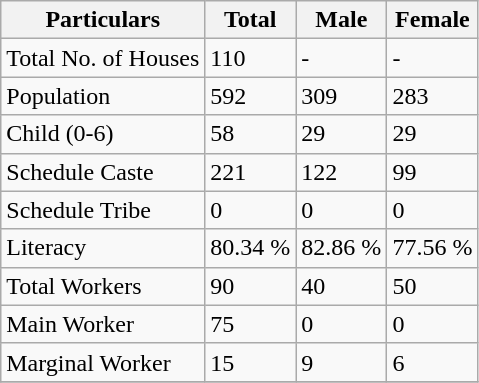<table class="wikitable sortable">
<tr>
<th>Particulars</th>
<th>Total</th>
<th>Male</th>
<th>Female</th>
</tr>
<tr>
<td>Total No. of Houses</td>
<td>110</td>
<td>-</td>
<td>-</td>
</tr>
<tr>
<td>Population</td>
<td>592</td>
<td>309</td>
<td>283</td>
</tr>
<tr>
<td>Child (0-6)</td>
<td>58</td>
<td>29</td>
<td>29</td>
</tr>
<tr>
<td>Schedule Caste</td>
<td>221</td>
<td>122</td>
<td>99</td>
</tr>
<tr>
<td>Schedule Tribe</td>
<td>0</td>
<td>0</td>
<td>0</td>
</tr>
<tr>
<td>Literacy</td>
<td>80.34 %</td>
<td>82.86 %</td>
<td>77.56 %</td>
</tr>
<tr>
<td>Total Workers</td>
<td>90</td>
<td>40</td>
<td>50</td>
</tr>
<tr>
<td>Main Worker</td>
<td>75</td>
<td>0</td>
<td>0</td>
</tr>
<tr>
<td>Marginal Worker</td>
<td>15</td>
<td>9</td>
<td>6</td>
</tr>
<tr>
</tr>
</table>
